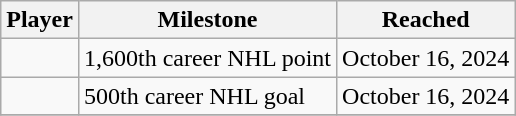<table class="wikitable sortable">
<tr>
<th>Player</th>
<th>Milestone</th>
<th data-sort-type="date">Reached</th>
</tr>
<tr>
<td></td>
<td>1,600th career NHL point</td>
<td>October 16, 2024</td>
</tr>
<tr>
<td></td>
<td>500th career NHL goal</td>
<td>October 16, 2024</td>
</tr>
<tr>
</tr>
</table>
